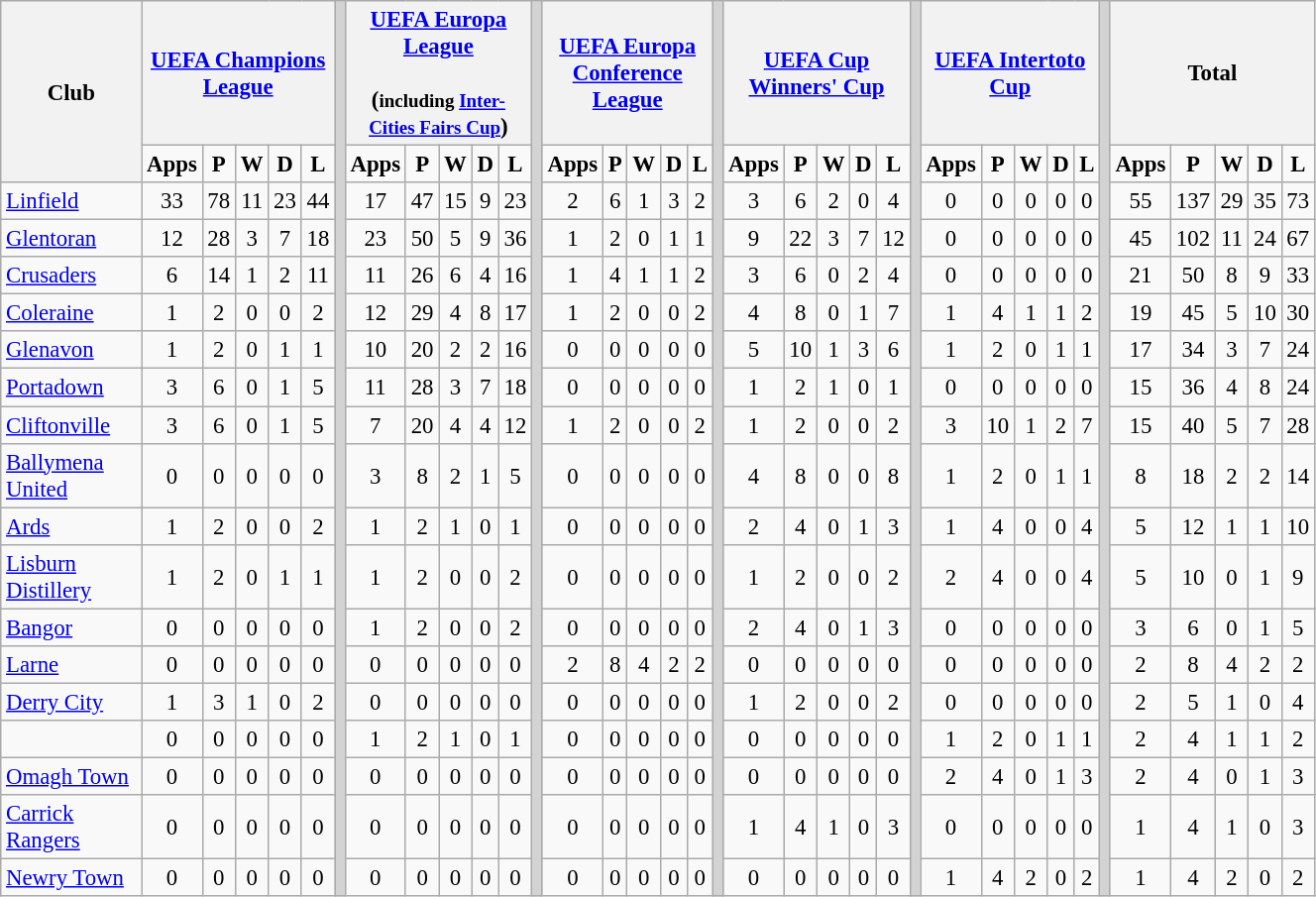<table class="wikitable" style="font-size:95%; width: 70%; text-align: center;">
<tr>
<th rowspan="2" width="150px"><strong>Club</strong></th>
<th colspan="5" width="160px"><a href='#'>UEFA Champions League</a></th>
<th rowspan="19" style="background-color:#D3D3D3"></th>
<th colspan="5" width="160px"><a href='#'>UEFA Europa League</a><br><br>(<small>including <a href='#'>Inter-Cities Fairs Cup</a></small>)</th>
<th rowspan="19" style="background-color:#D3D3D3"></th>
<th colspan="5" width="160px"><a href='#'>UEFA Europa Conference League</a></th>
<th rowspan="19" style="background-color:#D3D3D3"></th>
<th colspan="5" width="160px"><a href='#'>UEFA Cup Winners' Cup</a></th>
<th rowspan="19" style="background-color:#D3D3D3"></th>
<th colspan="5" width="160px"><a href='#'>UEFA Intertoto Cup</a></th>
<th rowspan="19" style="background-color:#D3D3D3"></th>
<th colspan="5" width="160px">Total</th>
</tr>
<tr>
<td><strong>Apps</strong></td>
<td><strong>P</strong></td>
<td><strong>W</strong></td>
<td><strong>D</strong></td>
<td><strong>L</strong></td>
<td><strong>Apps</strong></td>
<td><strong>P</strong></td>
<td><strong>W</strong></td>
<td><strong>D</strong></td>
<td><strong>L</strong></td>
<td><strong>Apps</strong></td>
<td><strong>P</strong></td>
<td><strong>W</strong></td>
<td><strong>D</strong></td>
<td><strong>L</strong></td>
<td><strong>Apps</strong></td>
<td><strong>P</strong></td>
<td><strong>W</strong></td>
<td><strong>D</strong></td>
<td><strong>L</strong></td>
<td><strong>Apps</strong></td>
<td><strong>P</strong></td>
<td><strong>W</strong></td>
<td><strong>D</strong></td>
<td><strong>L</strong></td>
<td><strong>Apps</strong></td>
<td><strong>P</strong></td>
<td><strong>W</strong></td>
<td><strong>D</strong></td>
<td><strong>L</strong></td>
</tr>
<tr>
<td align="left"><a href='#'>Linfield</a></td>
<td>33</td>
<td>78</td>
<td>11</td>
<td>23</td>
<td>44</td>
<td>17</td>
<td>47</td>
<td>15</td>
<td>9</td>
<td>23</td>
<td>2</td>
<td>6</td>
<td>1</td>
<td>3</td>
<td>2</td>
<td>3</td>
<td>6</td>
<td>2</td>
<td>0</td>
<td>4</td>
<td>0</td>
<td>0</td>
<td>0</td>
<td>0</td>
<td>0</td>
<td>55</td>
<td>137</td>
<td>29</td>
<td>35</td>
<td>73</td>
</tr>
<tr>
<td align="left"><a href='#'>Glentoran</a></td>
<td>12</td>
<td>28</td>
<td>3</td>
<td>7</td>
<td>18</td>
<td>23</td>
<td>50</td>
<td>5</td>
<td>9</td>
<td>36</td>
<td>1</td>
<td>2</td>
<td>0</td>
<td>1</td>
<td>1</td>
<td>9</td>
<td>22</td>
<td>3</td>
<td>7</td>
<td>12</td>
<td>0</td>
<td>0</td>
<td>0</td>
<td>0</td>
<td>0</td>
<td>45</td>
<td>102</td>
<td>11</td>
<td>24</td>
<td>67</td>
</tr>
<tr>
<td align="left"><a href='#'>Crusaders</a></td>
<td>6</td>
<td>14</td>
<td>1</td>
<td>2</td>
<td>11</td>
<td>11</td>
<td>26</td>
<td>6</td>
<td>4</td>
<td>16</td>
<td>1</td>
<td>4</td>
<td>1</td>
<td>1</td>
<td>2</td>
<td>3</td>
<td>6</td>
<td>0</td>
<td>2</td>
<td>4</td>
<td>0</td>
<td>0</td>
<td>0</td>
<td>0</td>
<td>0</td>
<td>21</td>
<td>50</td>
<td>8</td>
<td>9</td>
<td>33</td>
</tr>
<tr>
<td align="left"><a href='#'>Coleraine</a></td>
<td>1</td>
<td>2</td>
<td>0</td>
<td>0</td>
<td>2</td>
<td>12</td>
<td>29</td>
<td>4</td>
<td>8</td>
<td>17</td>
<td>1</td>
<td>2</td>
<td>0</td>
<td>0</td>
<td>2</td>
<td>4</td>
<td>8</td>
<td>0</td>
<td>1</td>
<td>7</td>
<td>1</td>
<td>4</td>
<td>1</td>
<td>1</td>
<td>2</td>
<td>19</td>
<td>45</td>
<td>5</td>
<td>10</td>
<td>30</td>
</tr>
<tr>
<td align="left"><a href='#'>Glenavon</a></td>
<td>1</td>
<td>2</td>
<td>0</td>
<td>1</td>
<td>1</td>
<td>10</td>
<td>20</td>
<td>2</td>
<td>2</td>
<td>16</td>
<td>0</td>
<td>0</td>
<td>0</td>
<td>0</td>
<td>0</td>
<td>5</td>
<td>10</td>
<td>1</td>
<td>3</td>
<td>6</td>
<td>1</td>
<td>2</td>
<td>0</td>
<td>1</td>
<td>1</td>
<td>17</td>
<td>34</td>
<td>3</td>
<td>7</td>
<td>24</td>
</tr>
<tr>
<td align="left"><a href='#'>Portadown</a></td>
<td>3</td>
<td>6</td>
<td>0</td>
<td>1</td>
<td>5</td>
<td>11</td>
<td>28</td>
<td>3</td>
<td>7</td>
<td>18</td>
<td>0</td>
<td>0</td>
<td>0</td>
<td>0</td>
<td>0</td>
<td>1</td>
<td>2</td>
<td>1</td>
<td>0</td>
<td>1</td>
<td>0</td>
<td>0</td>
<td>0</td>
<td>0</td>
<td>0</td>
<td>15</td>
<td>36</td>
<td>4</td>
<td>8</td>
<td>24</td>
</tr>
<tr>
<td align="left"><a href='#'>Cliftonville</a></td>
<td>3</td>
<td>6</td>
<td>0</td>
<td>1</td>
<td>5</td>
<td>7</td>
<td>20</td>
<td>4</td>
<td>4</td>
<td>12</td>
<td>1</td>
<td>2</td>
<td>0</td>
<td>0</td>
<td>2</td>
<td>1</td>
<td>2</td>
<td>0</td>
<td>0</td>
<td>2</td>
<td>3</td>
<td>10</td>
<td>1</td>
<td>2</td>
<td>7</td>
<td>15</td>
<td>40</td>
<td>5</td>
<td>7</td>
<td>28</td>
</tr>
<tr>
<td align="left"><a href='#'>Ballymena United</a></td>
<td>0</td>
<td>0</td>
<td>0</td>
<td>0</td>
<td>0</td>
<td>3</td>
<td>8</td>
<td>2</td>
<td>1</td>
<td>5</td>
<td>0</td>
<td>0</td>
<td>0</td>
<td>0</td>
<td>0</td>
<td>4</td>
<td>8</td>
<td>0</td>
<td>0</td>
<td>8</td>
<td>1</td>
<td>2</td>
<td>0</td>
<td>1</td>
<td>1</td>
<td>8</td>
<td>18</td>
<td>2</td>
<td>2</td>
<td>14</td>
</tr>
<tr>
<td align="left"><a href='#'>Ards</a></td>
<td>1</td>
<td>2</td>
<td>0</td>
<td>0</td>
<td>2</td>
<td>1</td>
<td>2</td>
<td>1</td>
<td>0</td>
<td>1</td>
<td>0</td>
<td>0</td>
<td>0</td>
<td>0</td>
<td>0</td>
<td>2</td>
<td>4</td>
<td>0</td>
<td>1</td>
<td>3</td>
<td>1</td>
<td>4</td>
<td>0</td>
<td>0</td>
<td>4</td>
<td>5</td>
<td>12</td>
<td>1</td>
<td>1</td>
<td>10</td>
</tr>
<tr>
<td align="left"><a href='#'>Lisburn Distillery</a></td>
<td>1</td>
<td>2</td>
<td>0</td>
<td>1</td>
<td>1</td>
<td>1</td>
<td>2</td>
<td>0</td>
<td>0</td>
<td>2</td>
<td>0</td>
<td>0</td>
<td>0</td>
<td>0</td>
<td>0</td>
<td>1</td>
<td>2</td>
<td>0</td>
<td>0</td>
<td>2</td>
<td>2</td>
<td>4</td>
<td>0</td>
<td>0</td>
<td>4</td>
<td>5</td>
<td>10</td>
<td>0</td>
<td>1</td>
<td>9</td>
</tr>
<tr>
<td align="left"><a href='#'>Bangor</a></td>
<td>0</td>
<td>0</td>
<td>0</td>
<td>0</td>
<td>0</td>
<td>1</td>
<td>2</td>
<td>0</td>
<td>0</td>
<td>2</td>
<td>0</td>
<td>0</td>
<td>0</td>
<td>0</td>
<td>0</td>
<td>2</td>
<td>4</td>
<td>0</td>
<td>1</td>
<td>3</td>
<td>0</td>
<td>0</td>
<td>0</td>
<td>0</td>
<td>0</td>
<td>3</td>
<td>6</td>
<td>0</td>
<td>1</td>
<td>5</td>
</tr>
<tr>
<td align="left"><a href='#'>Larne</a></td>
<td>0</td>
<td>0</td>
<td>0</td>
<td>0</td>
<td>0</td>
<td>0</td>
<td>0</td>
<td>0</td>
<td>0</td>
<td>0</td>
<td>2</td>
<td>8</td>
<td>4</td>
<td>2</td>
<td>2</td>
<td>0</td>
<td>0</td>
<td>0</td>
<td>0</td>
<td>0</td>
<td>0</td>
<td>0</td>
<td>0</td>
<td>0</td>
<td>0</td>
<td>2</td>
<td>8</td>
<td>4</td>
<td>2</td>
<td>2</td>
</tr>
<tr>
<td align="left"><a href='#'>Derry City</a></td>
<td>1</td>
<td>3</td>
<td>1</td>
<td>0</td>
<td>2</td>
<td>0</td>
<td>0</td>
<td>0</td>
<td>0</td>
<td>0</td>
<td>0</td>
<td>0</td>
<td>0</td>
<td>0</td>
<td>0</td>
<td>1</td>
<td>2</td>
<td>0</td>
<td>0</td>
<td>2</td>
<td>0</td>
<td>0</td>
<td>0</td>
<td>0</td>
<td>0</td>
<td>2</td>
<td>5</td>
<td>1</td>
<td>0</td>
<td>4</td>
</tr>
<tr>
<td align="left"></td>
<td>0</td>
<td>0</td>
<td>0</td>
<td>0</td>
<td>0</td>
<td>1</td>
<td>2</td>
<td>1</td>
<td>0</td>
<td>1</td>
<td>0</td>
<td>0</td>
<td>0</td>
<td>0</td>
<td>0</td>
<td>0</td>
<td>0</td>
<td>0</td>
<td>0</td>
<td>0</td>
<td>1</td>
<td>2</td>
<td>0</td>
<td>1</td>
<td>1</td>
<td>2</td>
<td>4</td>
<td>1</td>
<td>1</td>
<td>2</td>
</tr>
<tr>
<td align="left"><a href='#'>Omagh Town</a></td>
<td>0</td>
<td>0</td>
<td>0</td>
<td>0</td>
<td>0</td>
<td>0</td>
<td>0</td>
<td>0</td>
<td>0</td>
<td>0</td>
<td>0</td>
<td>0</td>
<td>0</td>
<td>0</td>
<td>0</td>
<td>0</td>
<td>0</td>
<td>0</td>
<td>0</td>
<td>0</td>
<td>2</td>
<td>4</td>
<td>0</td>
<td>1</td>
<td>3</td>
<td>2</td>
<td>4</td>
<td>0</td>
<td>1</td>
<td>3</td>
</tr>
<tr>
<td align="left"><a href='#'>Carrick Rangers</a></td>
<td>0</td>
<td>0</td>
<td>0</td>
<td>0</td>
<td>0</td>
<td>0</td>
<td>0</td>
<td>0</td>
<td>0</td>
<td>0</td>
<td>0</td>
<td>0</td>
<td>0</td>
<td>0</td>
<td>0</td>
<td>1</td>
<td>4</td>
<td>1</td>
<td>0</td>
<td>3</td>
<td>0</td>
<td>0</td>
<td>0</td>
<td>0</td>
<td>0</td>
<td>1</td>
<td>4</td>
<td>1</td>
<td>0</td>
<td>3</td>
</tr>
<tr>
<td align="left"><a href='#'>Newry Town</a></td>
<td>0</td>
<td>0</td>
<td>0</td>
<td>0</td>
<td>0</td>
<td>0</td>
<td>0</td>
<td>0</td>
<td>0</td>
<td>0</td>
<td>0</td>
<td>0</td>
<td>0</td>
<td>0</td>
<td>0</td>
<td>0</td>
<td>0</td>
<td>0</td>
<td>0</td>
<td>0</td>
<td>1</td>
<td>4</td>
<td>2</td>
<td>0</td>
<td>2</td>
<td>1</td>
<td>4</td>
<td>2</td>
<td>0</td>
<td>2</td>
</tr>
</table>
